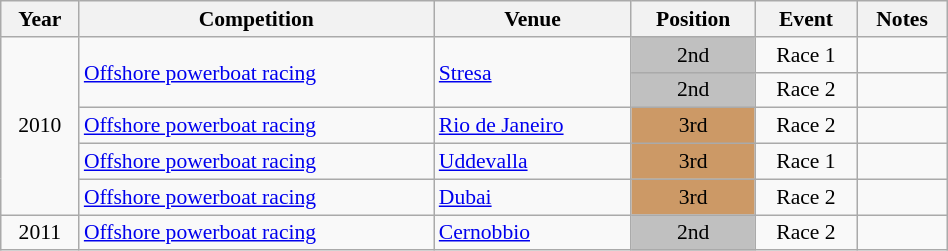<table class="wikitable" width=50% style="font-size:90%; text-align:center;">
<tr>
<th>Year</th>
<th>Competition</th>
<th>Venue</th>
<th>Position</th>
<th>Event</th>
<th>Notes</th>
</tr>
<tr>
<td rowspan=5>2010</td>
<td rowspan=2 align=left><a href='#'>Offshore powerboat racing</a></td>
<td rowspan=2 align=left> <a href='#'>Stresa</a></td>
<td style="background:silver;">2nd</td>
<td>Race 1</td>
<td></td>
</tr>
<tr>
<td style="background:silver;">2nd</td>
<td>Race 2</td>
<td></td>
</tr>
<tr>
<td rowspan=1 align=left><a href='#'>Offshore powerboat racing</a></td>
<td rowspan=1 align=left> <a href='#'>Rio de Janeiro</a></td>
<td style="background:#cc9966;">3rd</td>
<td>Race 2</td>
<td></td>
</tr>
<tr>
<td rowspan=1 align=left><a href='#'>Offshore powerboat racing</a></td>
<td rowspan=1 align=left> <a href='#'>Uddevalla</a></td>
<td style="background:#cc9966;">3rd</td>
<td>Race 1</td>
<td></td>
</tr>
<tr>
<td rowspan=1 align=left><a href='#'>Offshore powerboat racing</a></td>
<td rowspan=1 align=left> <a href='#'>Dubai</a></td>
<td style="background:#cc9966;">3rd</td>
<td>Race 2</td>
<td></td>
</tr>
<tr>
<td rowspan=1>2011</td>
<td rowspan=1 align=left><a href='#'>Offshore powerboat racing</a></td>
<td rowspan=1 align=left> <a href='#'>Cernobbio</a></td>
<td style="background:silver;">2nd</td>
<td>Race 2</td>
<td></td>
</tr>
</table>
